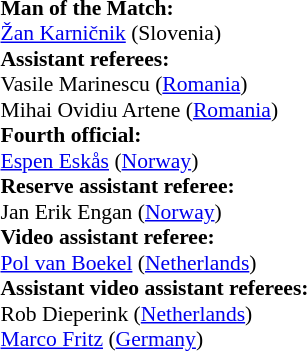<table style="width:50%;font-size:90%">
<tr>
<td><br><strong>Man of the Match:</strong>
<br><a href='#'>Žan Karničnik</a> (Slovenia)<br><strong>Assistant referees:</strong>
<br>Vasile Marinescu (<a href='#'>Romania</a>)
<br>Mihai Ovidiu Artene (<a href='#'>Romania</a>)
<br><strong>Fourth official:</strong>
<br><a href='#'>Espen Eskås</a> (<a href='#'>Norway</a>)
<br><strong>Reserve assistant referee:</strong>
<br>Jan Erik Engan (<a href='#'>Norway</a>)
<br><strong>Video assistant referee:</strong>
<br><a href='#'>Pol van Boekel</a> (<a href='#'>Netherlands</a>)
<br><strong>Assistant video assistant referees:</strong>
<br>Rob Dieperink (<a href='#'>Netherlands</a>)
<br><a href='#'>Marco Fritz</a> (<a href='#'>Germany</a>)</td>
</tr>
</table>
